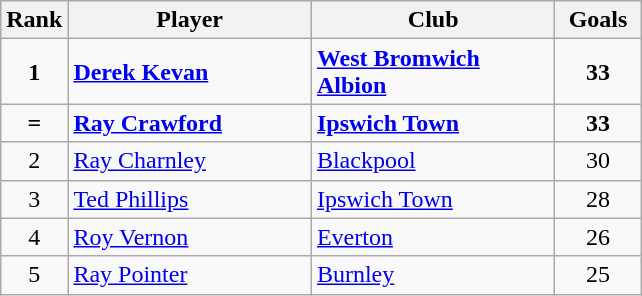<table class="wikitable" style="text-align: left;">
<tr>
<th width=20>Rank</th>
<th width=155>Player</th>
<th width=155>Club</th>
<th width=50>Goals</th>
</tr>
<tr>
<td align=center><strong>1</strong></td>
<td><strong> <a href='#'>Derek Kevan</a> </strong></td>
<td><strong> <a href='#'>West Bromwich Albion</a> </strong></td>
<td align=center><strong>33</strong></td>
</tr>
<tr>
<td align=center><strong>=</strong></td>
<td><strong> <a href='#'>Ray Crawford</a> </strong></td>
<td><strong> <a href='#'>Ipswich Town</a> </strong></td>
<td align=center><strong>33</strong></td>
</tr>
<tr>
<td align=center>2</td>
<td><a href='#'>Ray Charnley</a></td>
<td><a href='#'>Blackpool</a></td>
<td align=center>30</td>
</tr>
<tr>
<td align=center>3</td>
<td><a href='#'>Ted Phillips</a></td>
<td><a href='#'>Ipswich Town</a></td>
<td align=center>28</td>
</tr>
<tr>
<td align=center>4</td>
<td><a href='#'>Roy Vernon</a></td>
<td><a href='#'>Everton</a></td>
<td align=center>26</td>
</tr>
<tr>
<td align=center>5</td>
<td><a href='#'>Ray Pointer</a></td>
<td><a href='#'>Burnley</a></td>
<td align=center>25</td>
</tr>
</table>
